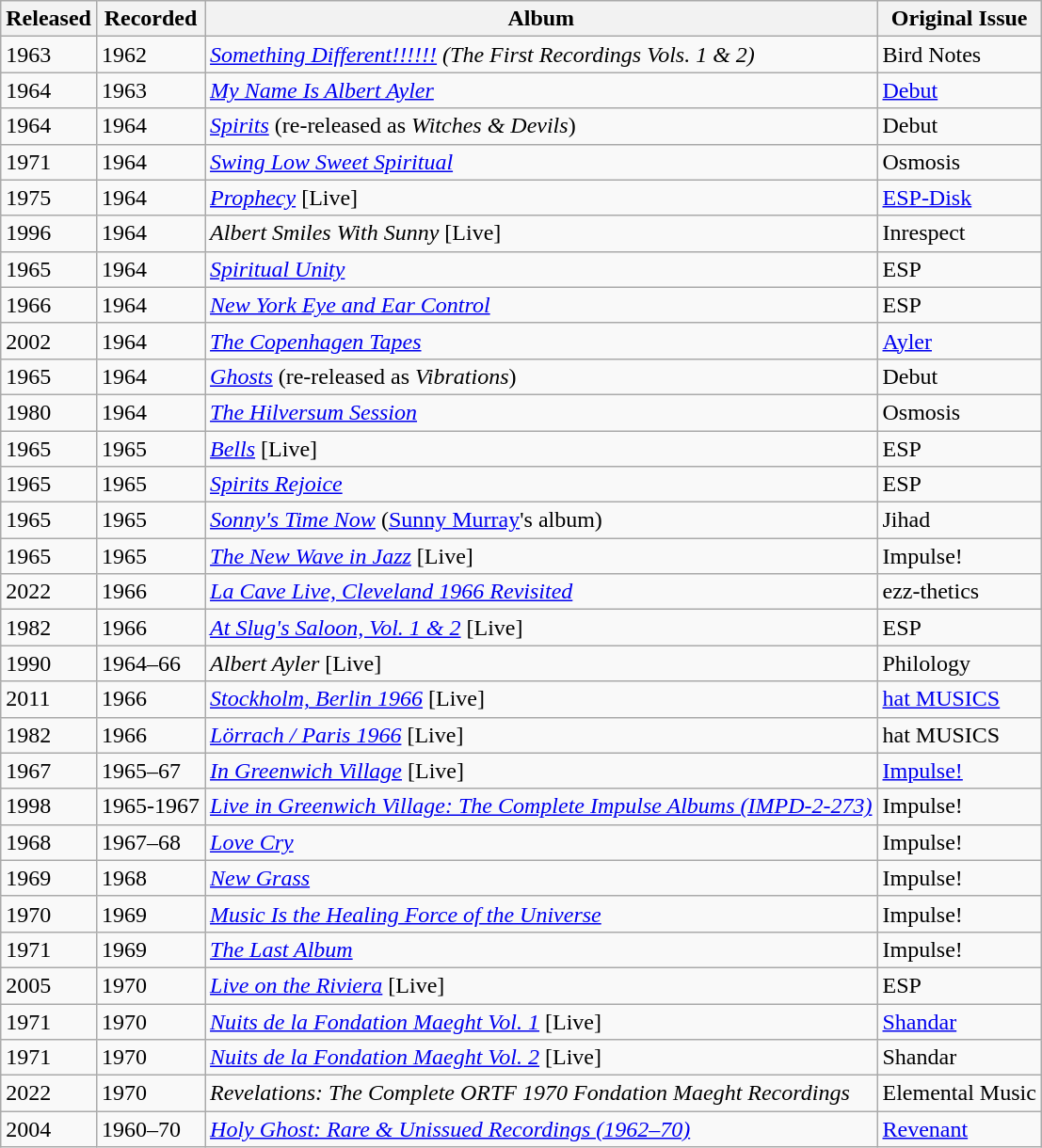<table class="wikitable sortable">
<tr ">
<th>Released</th>
<th>Recorded</th>
<th>Album</th>
<th>Original Issue</th>
</tr>
<tr>
<td>1963</td>
<td>1962</td>
<td><em><a href='#'>Something Different!!!!!!</a> (The First Recordings Vols. 1 & 2)</em></td>
<td>Bird Notes</td>
</tr>
<tr>
<td>1964</td>
<td>1963</td>
<td><em><a href='#'>My Name Is Albert Ayler</a></em></td>
<td><a href='#'>Debut</a></td>
</tr>
<tr>
<td>1964</td>
<td>1964</td>
<td><em><a href='#'>Spirits</a></em> (re-released as <em>Witches & Devils</em>)</td>
<td>Debut</td>
</tr>
<tr>
<td>1971</td>
<td>1964</td>
<td><em><a href='#'>Swing Low Sweet Spiritual</a></em></td>
<td>Osmosis</td>
</tr>
<tr>
<td>1975</td>
<td>1964</td>
<td><em><a href='#'>Prophecy</a></em> [Live]</td>
<td><a href='#'>ESP-Disk</a></td>
</tr>
<tr>
<td>1996</td>
<td>1964</td>
<td><em>Albert Smiles With Sunny</em> [Live]</td>
<td>Inrespect</td>
</tr>
<tr>
<td>1965</td>
<td>1964</td>
<td><em><a href='#'>Spiritual Unity</a></em></td>
<td>ESP</td>
</tr>
<tr>
<td>1966</td>
<td>1964</td>
<td><em><a href='#'>New York Eye and Ear Control</a></em></td>
<td>ESP</td>
</tr>
<tr>
<td>2002</td>
<td>1964</td>
<td><em><a href='#'>The Copenhagen Tapes</a></em></td>
<td><a href='#'>Ayler</a></td>
</tr>
<tr>
<td>1965</td>
<td>1964</td>
<td><em><a href='#'>Ghosts</a></em> (re-released as <em>Vibrations</em>)</td>
<td>Debut</td>
</tr>
<tr>
<td>1980</td>
<td>1964</td>
<td><em><a href='#'>The Hilversum Session</a></em></td>
<td>Osmosis</td>
</tr>
<tr>
<td>1965</td>
<td>1965</td>
<td><em><a href='#'>Bells</a></em>  [Live]</td>
<td>ESP</td>
</tr>
<tr>
<td>1965</td>
<td>1965</td>
<td><em><a href='#'>Spirits Rejoice</a></em></td>
<td>ESP</td>
</tr>
<tr>
<td>1965</td>
<td>1965</td>
<td><em><a href='#'>Sonny's Time Now</a></em> (<a href='#'>Sunny Murray</a>'s album)</td>
<td>Jihad</td>
</tr>
<tr>
<td>1965</td>
<td>1965</td>
<td><em><a href='#'>The New Wave in Jazz</a></em> [Live]</td>
<td>Impulse!</td>
</tr>
<tr>
<td>2022</td>
<td>1966</td>
<td><em><a href='#'>La Cave Live, Cleveland 1966 Revisited</a></em></td>
<td>ezz-thetics</td>
</tr>
<tr>
<td>1982</td>
<td>1966</td>
<td><em><a href='#'>At Slug's Saloon, Vol. 1 & 2</a></em>  [Live]</td>
<td>ESP</td>
</tr>
<tr>
<td>1990</td>
<td>1964–66</td>
<td><em>Albert Ayler</em>  [Live]</td>
<td>Philology</td>
</tr>
<tr>
<td>2011</td>
<td>1966</td>
<td><em><a href='#'>Stockholm, Berlin 1966</a></em>  [Live]</td>
<td><a href='#'>hat MUSICS</a></td>
</tr>
<tr>
<td>1982</td>
<td>1966</td>
<td><em><a href='#'>Lörrach / Paris 1966</a></em> [Live]</td>
<td>hat MUSICS</td>
</tr>
<tr>
<td>1967</td>
<td>1965–67</td>
<td><a href='#'><em>In Greenwich Village</em></a> [Live]</td>
<td><a href='#'>Impulse!</a></td>
</tr>
<tr>
<td>1998</td>
<td>1965-1967</td>
<td><em><a href='#'>Live in Greenwich Village: The Complete Impulse Albums (IMPD-2-273)</a></em></td>
<td>Impulse!</td>
</tr>
<tr>
<td>1968</td>
<td>1967–68</td>
<td><em><a href='#'>Love Cry</a></em></td>
<td>Impulse!</td>
</tr>
<tr>
<td>1969</td>
<td>1968</td>
<td><em><a href='#'>New Grass</a></em></td>
<td>Impulse!</td>
</tr>
<tr>
<td>1970</td>
<td>1969</td>
<td><em><a href='#'>Music Is the Healing Force of the Universe</a></em></td>
<td>Impulse!</td>
</tr>
<tr>
<td>1971</td>
<td>1969</td>
<td><em><a href='#'>The Last Album</a></em></td>
<td>Impulse!</td>
</tr>
<tr>
<td>2005</td>
<td>1970</td>
<td><em><a href='#'>Live on the Riviera</a></em> [Live]</td>
<td>ESP</td>
</tr>
<tr>
<td>1971</td>
<td>1970</td>
<td><em><a href='#'>Nuits de la Fondation Maeght Vol. 1</a></em> [Live]</td>
<td><a href='#'>Shandar</a></td>
</tr>
<tr>
<td>1971</td>
<td>1970</td>
<td><em><a href='#'>Nuits de la Fondation Maeght Vol. 2</a></em> [Live]</td>
<td>Shandar</td>
</tr>
<tr>
<td>2022</td>
<td>1970</td>
<td><em>Revelations: The Complete ORTF 1970 Fondation Maeght Recordings</em></td>
<td>Elemental Music</td>
</tr>
<tr>
<td>2004</td>
<td>1960–70</td>
<td><em><a href='#'>Holy Ghost: Rare & Unissued Recordings (1962–70)</a></em></td>
<td><a href='#'>Revenant</a></td>
</tr>
</table>
